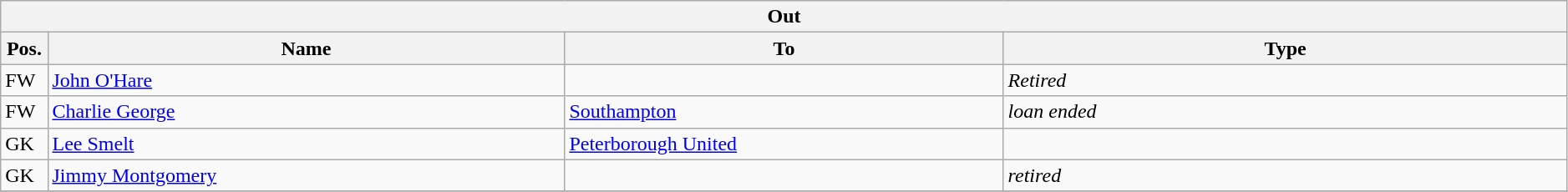<table class="wikitable" style="font-size:100%;width:99%;">
<tr>
<th colspan="4">Out</th>
</tr>
<tr>
<th width=3%>Pos.</th>
<th width=33%>Name</th>
<th width=28%>To</th>
<th width=36%>Type</th>
</tr>
<tr>
<td>FW</td>
<td><a href='#'>John O'Hare</a></td>
<td></td>
<td><em>Retired</em></td>
</tr>
<tr>
<td>FW</td>
<td><a href='#'>Charlie George</a></td>
<td><a href='#'>Southampton</a></td>
<td><em>loan ended</em></td>
</tr>
<tr>
<td>GK</td>
<td><a href='#'>Lee Smelt</a></td>
<td><a href='#'>Peterborough United</a></td>
<td></td>
</tr>
<tr>
<td>GK</td>
<td><a href='#'>Jimmy Montgomery</a></td>
<td></td>
<td><em>retired</em></td>
</tr>
<tr>
</tr>
</table>
